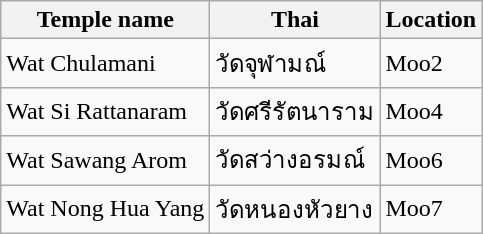<table class="wikitable">
<tr>
<th>Temple name</th>
<th>Thai</th>
<th>Location</th>
</tr>
<tr>
<td>Wat Chulamani</td>
<td>วัดจุฬามณ์</td>
<td>Moo2</td>
</tr>
<tr>
<td>Wat Si Rattanaram</td>
<td>วัดศรีรัตนาราม</td>
<td>Moo4</td>
</tr>
<tr>
<td>Wat Sawang Arom</td>
<td>วัดสว่างอรมณ์</td>
<td>Moo6</td>
</tr>
<tr>
<td>Wat Nong Hua Yang</td>
<td>วัดหนองหัวยาง</td>
<td>Moo7</td>
</tr>
</table>
